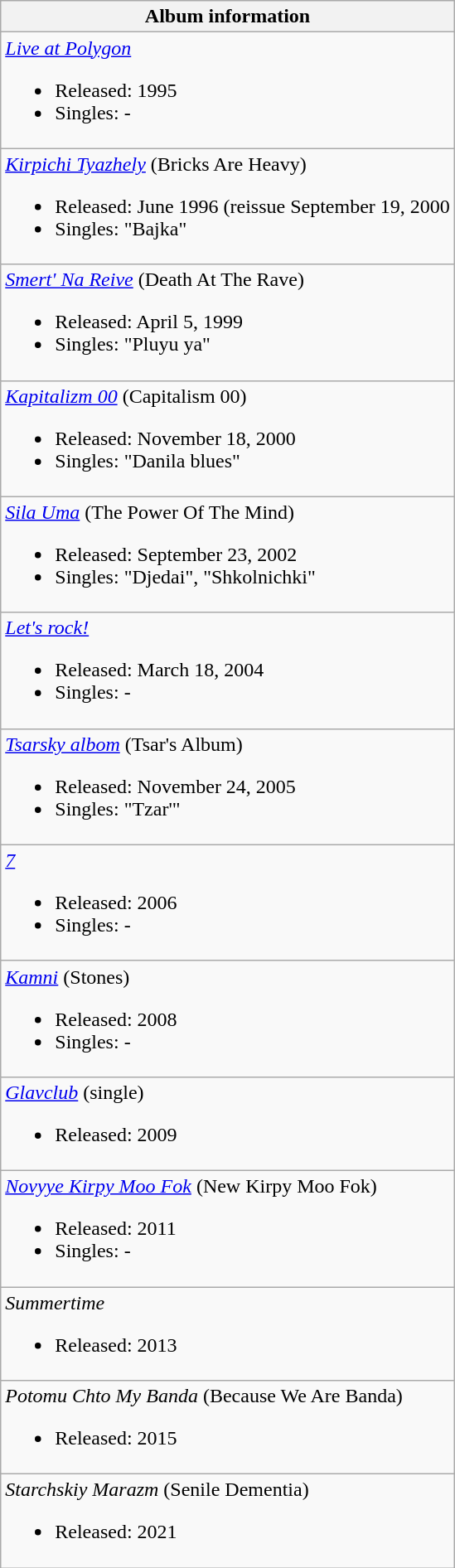<table class="wikitable">
<tr>
<th align="left">Album information</th>
</tr>
<tr>
<td align="left"><em><a href='#'>Live at Polygon</a></em><br><ul><li>Released: 1995</li><li>Singles: -</li></ul></td>
</tr>
<tr>
<td align="left"><em><a href='#'>Kirpichi Tyazhely</a></em> (Bricks Are Heavy)<br><ul><li>Released: June 1996 (reissue September 19, 2000</li><li>Singles: "Bajka"</li></ul></td>
</tr>
<tr>
<td align="left"><em><a href='#'>Smert' Na Reive</a></em> (Death At The Rave)<br><ul><li>Released: April 5, 1999</li><li>Singles: "Pluyu ya"</li></ul></td>
</tr>
<tr>
<td align="left"><em><a href='#'>Kapitalizm 00</a></em> (Capitalism 00)<br><ul><li>Released: November 18, 2000</li><li>Singles: "Danila blues"</li></ul></td>
</tr>
<tr>
<td align="left"><em><a href='#'>Sila Uma</a></em> (The Power Of The Mind)<br><ul><li>Released: September 23, 2002</li><li>Singles: "Djedai", "Shkolnichki"</li></ul></td>
</tr>
<tr>
<td align="left"><em><a href='#'>Let's rock!</a></em><br><ul><li>Released: March 18, 2004</li><li>Singles: -</li></ul></td>
</tr>
<tr>
<td align="left"><em><a href='#'>Tsarsky albom</a></em> (Tsar's Album)<br><ul><li>Released: November 24, 2005</li><li>Singles: "Tzar'"</li></ul></td>
</tr>
<tr>
<td align="left"><em><a href='#'>7</a></em><br><ul><li>Released: 2006</li><li>Singles: -</li></ul></td>
</tr>
<tr>
<td align="left"><em><a href='#'>Kamni</a></em> (Stones)<br><ul><li>Released: 2008</li><li>Singles: -</li></ul></td>
</tr>
<tr>
<td align="left"><em><a href='#'>Glavclub</a></em> (single)<br><ul><li>Released: 2009</li></ul></td>
</tr>
<tr>
<td align="left"><em><a href='#'>Novyye Kirpy Moo Fok</a></em> (New Kirpy Moo Fok)<br><ul><li>Released: 2011</li><li>Singles: -</li></ul></td>
</tr>
<tr>
<td align="left"><em>Summertime</em><br><ul><li>Released: 2013</li></ul></td>
</tr>
<tr>
<td align="left"><em>Potomu Chto My Banda</em> (Because We Are Banda)<br><ul><li>Released: 2015</li></ul></td>
</tr>
<tr>
<td><em>Starchskiy Marazm</em> (Senile Dementia)<br><ul><li>Released: 2021</li></ul></td>
</tr>
</table>
